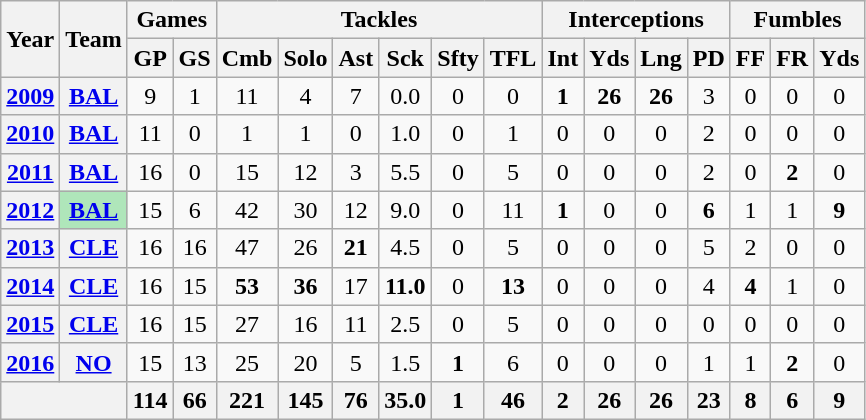<table class= "wikitable" style="text-align: center;">
<tr>
<th rowspan="2">Year</th>
<th rowspan="2">Team</th>
<th colspan="2">Games</th>
<th colspan="6">Tackles</th>
<th colspan="4">Interceptions</th>
<th colspan="3">Fumbles</th>
</tr>
<tr>
<th>GP</th>
<th>GS</th>
<th>Cmb</th>
<th>Solo</th>
<th>Ast</th>
<th>Sck</th>
<th>Sfty</th>
<th>TFL</th>
<th>Int</th>
<th>Yds</th>
<th>Lng</th>
<th>PD</th>
<th>FF</th>
<th>FR</th>
<th>Yds</th>
</tr>
<tr>
<th><a href='#'>2009</a></th>
<th><a href='#'>BAL</a></th>
<td>9</td>
<td>1</td>
<td>11</td>
<td>4</td>
<td>7</td>
<td>0.0</td>
<td>0</td>
<td>0</td>
<td><strong>1</strong></td>
<td><strong>26</strong></td>
<td><strong>26</strong></td>
<td>3</td>
<td>0</td>
<td>0</td>
<td>0</td>
</tr>
<tr>
<th><a href='#'>2010</a></th>
<th><a href='#'>BAL</a></th>
<td>11</td>
<td>0</td>
<td>1</td>
<td>1</td>
<td>0</td>
<td>1.0</td>
<td>0</td>
<td>1</td>
<td>0</td>
<td>0</td>
<td>0</td>
<td>2</td>
<td>0</td>
<td>0</td>
<td>0</td>
</tr>
<tr>
<th><a href='#'>2011</a></th>
<th><a href='#'>BAL</a></th>
<td>16</td>
<td>0</td>
<td>15</td>
<td>12</td>
<td>3</td>
<td>5.5</td>
<td>0</td>
<td>5</td>
<td>0</td>
<td>0</td>
<td>0</td>
<td>2</td>
<td>0</td>
<td><strong>2</strong></td>
<td>0</td>
</tr>
<tr>
<th><a href='#'>2012</a></th>
<th style="background:#afe6ba;"><a href='#'>BAL</a></th>
<td>15</td>
<td>6</td>
<td>42</td>
<td>30</td>
<td>12</td>
<td>9.0</td>
<td>0</td>
<td>11</td>
<td><strong>1</strong></td>
<td>0</td>
<td>0</td>
<td><strong>6</strong></td>
<td>1</td>
<td>1</td>
<td><strong>9</strong></td>
</tr>
<tr>
<th><a href='#'>2013</a></th>
<th><a href='#'>CLE</a></th>
<td>16</td>
<td>16</td>
<td>47</td>
<td>26</td>
<td><strong>21</strong></td>
<td>4.5</td>
<td>0</td>
<td>5</td>
<td>0</td>
<td>0</td>
<td>0</td>
<td>5</td>
<td>2</td>
<td>0</td>
<td>0</td>
</tr>
<tr>
<th><a href='#'>2014</a></th>
<th><a href='#'>CLE</a></th>
<td>16</td>
<td>15</td>
<td><strong>53</strong></td>
<td><strong>36</strong></td>
<td>17</td>
<td><strong>11.0</strong></td>
<td>0</td>
<td><strong>13</strong></td>
<td>0</td>
<td>0</td>
<td>0</td>
<td>4</td>
<td><strong>4</strong></td>
<td>1</td>
<td>0</td>
</tr>
<tr>
<th><a href='#'>2015</a></th>
<th><a href='#'>CLE</a></th>
<td>16</td>
<td>15</td>
<td>27</td>
<td>16</td>
<td>11</td>
<td>2.5</td>
<td>0</td>
<td>5</td>
<td>0</td>
<td>0</td>
<td>0</td>
<td>0</td>
<td>0</td>
<td>0</td>
<td>0</td>
</tr>
<tr>
<th><a href='#'>2016</a></th>
<th><a href='#'>NO</a></th>
<td>15</td>
<td>13</td>
<td>25</td>
<td>20</td>
<td>5</td>
<td>1.5</td>
<td><strong>1</strong></td>
<td>6</td>
<td>0</td>
<td>0</td>
<td>0</td>
<td>1</td>
<td>1</td>
<td><strong>2</strong></td>
<td>0</td>
</tr>
<tr>
<th colspan="2"></th>
<th>114</th>
<th>66</th>
<th>221</th>
<th>145</th>
<th>76</th>
<th>35.0</th>
<th>1</th>
<th>46</th>
<th>2</th>
<th>26</th>
<th>26</th>
<th>23</th>
<th>8</th>
<th>6</th>
<th>9</th>
</tr>
</table>
